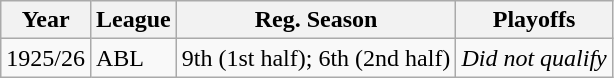<table class="wikitable">
<tr>
<th>Year</th>
<th>League</th>
<th>Reg. Season</th>
<th>Playoffs</th>
</tr>
<tr>
<td>1925/26</td>
<td>ABL</td>
<td>9th (1st half); 6th (2nd half)</td>
<td><em>Did not qualify</em></td>
</tr>
</table>
